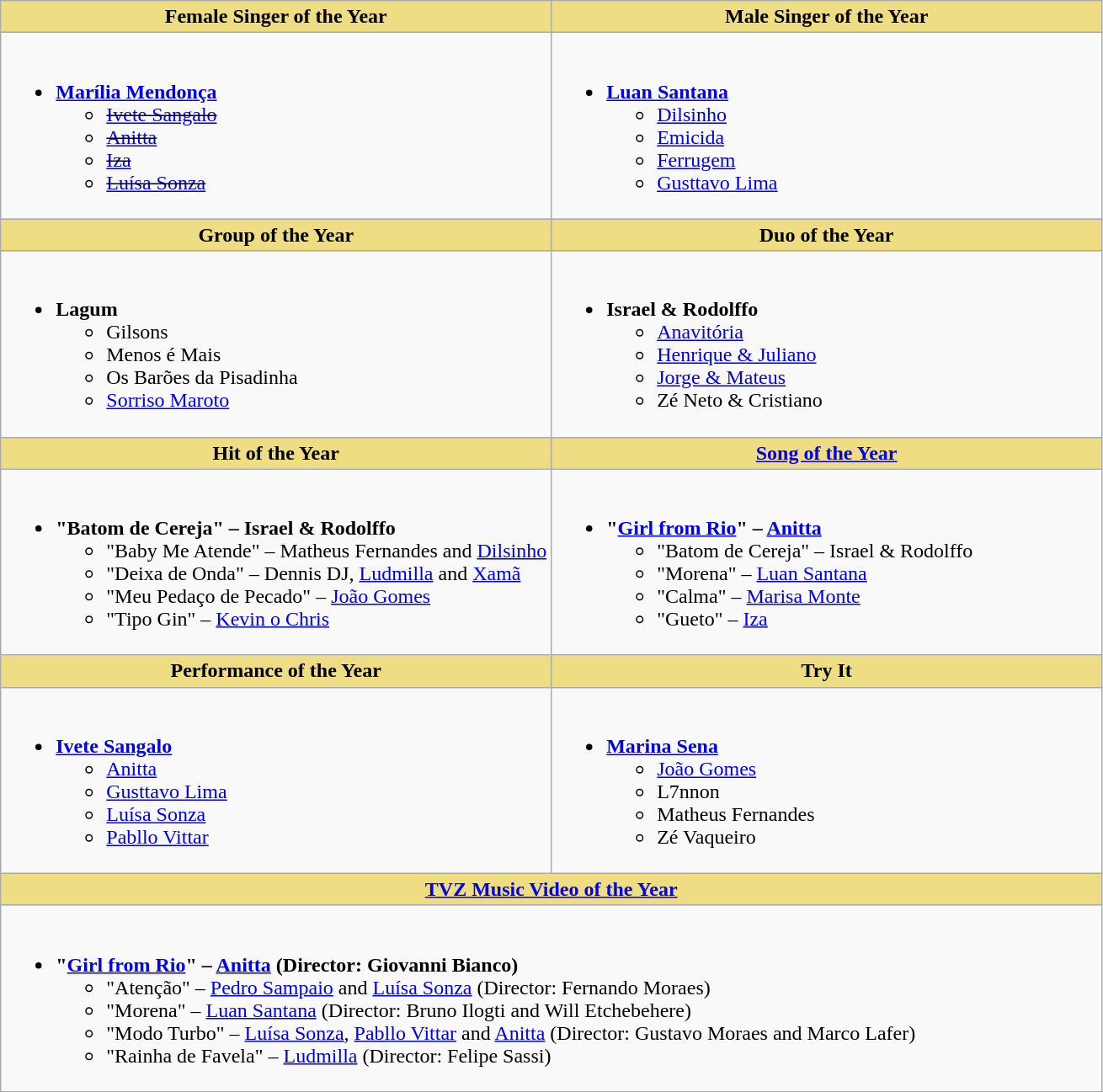<table class="wikitable">
<tr>
<th style="background:#EEDD82;width:50%">Female Singer of the Year</th>
<th style="background:#EEDD82;width:50%">Male Singer of the Year</th>
</tr>
<tr>
<td valign="top"><br><ul><li><strong><a href='#'>Marília Mendonça</a></strong><ul><li><s><a href='#'>Ivete Sangalo</a></s></li><li><s><a href='#'>Anitta</a></s></li><li><s><a href='#'>Iza</a></s></li><li><s><a href='#'>Luísa Sonza</a></s></li></ul></li></ul></td>
<td valign="top"><br><ul><li><strong><a href='#'>Luan Santana</a></strong><ul><li><a href='#'>Dilsinho</a></li><li><a href='#'>Emicida</a></li><li><a href='#'>Ferrugem</a></li><li><a href='#'>Gusttavo Lima</a></li></ul></li></ul></td>
</tr>
<tr>
<th style="background:#EEDD82;width:50%">Group of the Year</th>
<th style="background:#EEDD82;width:50%">Duo of the Year</th>
</tr>
<tr>
<td valign="top"><br><ul><li><strong>Lagum</strong><ul><li>Gilsons</li><li>Menos é Mais</li><li>Os Barões da Pisadinha</li><li><a href='#'>Sorriso Maroto</a></li></ul></li></ul></td>
<td valign="top"><br><ul><li><strong>Israel & Rodolffo</strong><ul><li><a href='#'>Anavitória</a></li><li><a href='#'>Henrique & Juliano</a></li><li><a href='#'>Jorge & Mateus</a></li><li>Zé Neto & Cristiano</li></ul></li></ul></td>
</tr>
<tr>
<th style="background:#EEDD82;width:50%">Hit of the Year</th>
<th style="background:#EEDD82;width:50%"><a href='#'>Song of the Year</a></th>
</tr>
<tr>
<td valign="top"><br><ul><li><strong>"Batom de Cereja" – Israel & Rodolffo</strong><ul><li>"Baby Me Atende" – Matheus Fernandes and <a href='#'>Dilsinho</a></li><li>"Deixa de Onda" – Dennis DJ, <a href='#'>Ludmilla</a> and <a href='#'>Xamã</a></li><li>"Meu Pedaço de Pecado" – <a href='#'>João Gomes</a></li><li>"Tipo Gin" – <a href='#'>Kevin o Chris</a></li></ul></li></ul></td>
<td valign="top"><br><ul><li><strong>"<a href='#'>Girl from Rio</a>" – <a href='#'>Anitta</a></strong><ul><li>"Batom de Cereja" – Israel & Rodolffo</li><li>"Morena" – <a href='#'>Luan Santana</a></li><li>"Calma" – <a href='#'>Marisa Monte</a></li><li>"Gueto" – <a href='#'>Iza</a></li></ul></li></ul></td>
</tr>
<tr>
<th style="background:#EEDD82;width:50%">Performance of the Year</th>
<th style="background:#EEDD82;width:50%">Try It</th>
</tr>
<tr>
<td valign="top"><br><ul><li><strong><a href='#'>Ivete Sangalo</a></strong><ul><li><a href='#'>Anitta</a></li><li><a href='#'>Gusttavo Lima</a></li><li><a href='#'>Luísa Sonza</a></li><li><a href='#'>Pabllo Vittar</a></li></ul></li></ul></td>
<td valign="top"><br><ul><li><strong><a href='#'>Marina Sena</a></strong><ul><li><a href='#'>João Gomes</a></li><li>L7nnon</li><li>Matheus Fernandes</li><li>Zé Vaqueiro</li></ul></li></ul></td>
</tr>
<tr>
<th colspan="2" style="background:#EEDD82; width:50%"><strong><a href='#'>TVZ Music Video of the Year</a></strong></th>
</tr>
<tr>
<td colspan="2" style="vertical-align:top;"><br><ul><li><strong>"<a href='#'>Girl from Rio</a>" – <a href='#'>Anitta</a> (Director: Giovanni Bianco)</strong><ul><li>"Atenção" – <a href='#'>Pedro Sampaio</a> and <a href='#'>Luísa Sonza</a> (Director: Fernando Moraes)</li><li>"Morena" – <a href='#'>Luan Santana</a> (Director: Bruno Ilogti and Will Etchebehere)</li><li>"Modo Turbo" – <a href='#'>Luísa Sonza</a>, <a href='#'>Pabllo Vittar</a> and <a href='#'>Anitta</a> (Director: Gustavo Moraes and Marco Lafer)</li><li>"Rainha de Favela" – <a href='#'>Ludmilla</a> (Director: Felipe Sassi)</li></ul></li></ul></td>
</tr>
</table>
